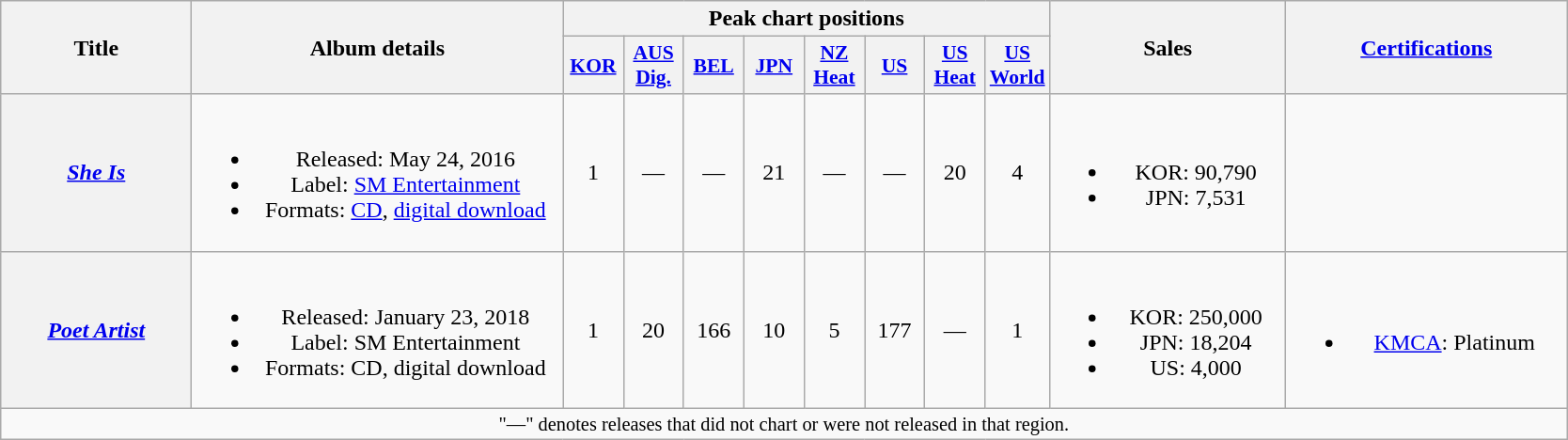<table class="wikitable plainrowheaders" style="text-align:center;">
<tr>
<th scope="col" rowspan="2" style="width:8em;">Title</th>
<th scope="col" rowspan="2" style="width:16em;">Album details</th>
<th scope="col" colspan="8">Peak chart positions</th>
<th scope="col" rowspan="2" style="width:10em;">Sales</th>
<th scope="col" rowspan="2" style="width:12em;"><a href='#'>Certifications</a><br></th>
</tr>
<tr>
<th style="width:2.5em; font-size:90%"><a href='#'>KOR</a><br></th>
<th style="width:2.5em; font-size:90%"><a href='#'>AUS<br>Dig.</a><br></th>
<th style="width:2.5em; font-size:90%"><a href='#'>BEL</a><br></th>
<th style="width:2.5em; font-size:90%"><a href='#'>JPN</a><br></th>
<th style="width:2.5em; font-size:90%"><a href='#'>NZ<br>Heat</a><br></th>
<th style="width:2.5em; font-size:90%"><a href='#'>US</a><br></th>
<th style="width:2.5em; font-size:90%"><a href='#'>US<br>Heat</a><br></th>
<th style="width:2.5em; font-size:90%"><a href='#'>US<br>World</a><br></th>
</tr>
<tr>
<th scope="row"><em><a href='#'>She Is</a></em></th>
<td><br><ul><li>Released: May 24, 2016</li><li>Label: <a href='#'>SM Entertainment</a></li><li>Formats: <a href='#'>CD</a>, <a href='#'>digital download</a></li></ul></td>
<td>1</td>
<td>—</td>
<td>—</td>
<td>21</td>
<td>—</td>
<td>—</td>
<td>20</td>
<td>4</td>
<td><br><ul><li>KOR: 90,790</li><li>JPN: 7,531</li></ul></td>
<td></td>
</tr>
<tr>
<th scope="row"><em><a href='#'>Poet  Artist</a></em></th>
<td><br><ul><li>Released: January 23, 2018</li><li>Label: SM Entertainment</li><li>Formats: CD, digital download</li></ul></td>
<td>1</td>
<td>20</td>
<td>166</td>
<td>10</td>
<td>5</td>
<td>177</td>
<td>—</td>
<td>1</td>
<td><br><ul><li>KOR: 250,000</li><li>JPN: 18,204</li><li>US: 4,000</li></ul></td>
<td><br><ul><li><a href='#'>KMCA</a>: Platinum</li></ul></td>
</tr>
<tr>
<td colspan="12" style="text-align:center; font-size:85%">"—" denotes releases that did not chart or were not released in that region.</td>
</tr>
</table>
